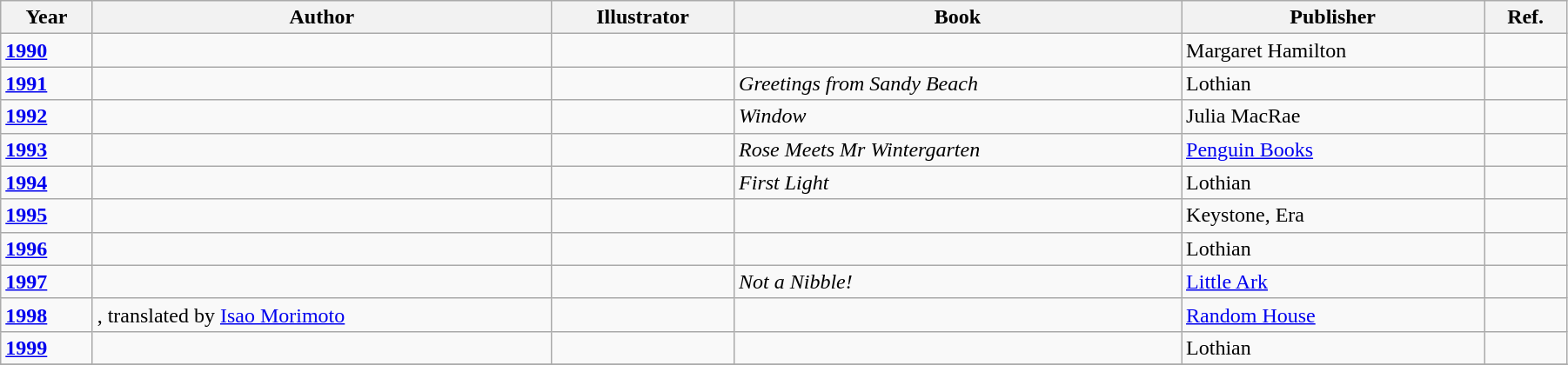<table class="wikitable sortable mw-collapsible" width="95%">
<tr>
<th>Year</th>
<th>Author</th>
<th>Illustrator</th>
<th>Book</th>
<th>Publisher</th>
<th>Ref.</th>
</tr>
<tr>
<td><a href='#'><strong>1990</strong></a></td>
<td></td>
<td></td>
<td></td>
<td>Margaret Hamilton</td>
<td></td>
</tr>
<tr>
<td><a href='#'><strong>1991</strong></a></td>
<td></td>
<td></td>
<td><em>Greetings from Sandy Beach</em></td>
<td>Lothian</td>
<td></td>
</tr>
<tr>
<td><a href='#'><strong>1992</strong></a></td>
<td></td>
<td></td>
<td><em>Window</em></td>
<td>Julia MacRae</td>
<td></td>
</tr>
<tr>
<td><a href='#'><strong>1993</strong></a></td>
<td></td>
<td></td>
<td><em>Rose Meets Mr Wintergarten</em></td>
<td><a href='#'>Penguin Books</a></td>
<td></td>
</tr>
<tr>
<td><a href='#'><strong>1994</strong></a></td>
<td></td>
<td></td>
<td><em>First Light</em></td>
<td>Lothian</td>
<td></td>
</tr>
<tr>
<td><a href='#'><strong>1995</strong></a></td>
<td></td>
<td></td>
<td></td>
<td>Keystone, Era</td>
<td></td>
</tr>
<tr>
<td><a href='#'><strong>1996</strong></a></td>
<td></td>
<td></td>
<td></td>
<td>Lothian</td>
<td></td>
</tr>
<tr>
<td><a href='#'><strong>1997</strong></a></td>
<td></td>
<td></td>
<td><em>Not a Nibble!</em></td>
<td><a href='#'>Little Ark</a></td>
<td></td>
</tr>
<tr>
<td><a href='#'><strong>1998</strong></a></td>
<td>, translated by <a href='#'>Isao Morimoto</a></td>
<td></td>
<td></td>
<td><a href='#'>Random House</a></td>
<td></td>
</tr>
<tr>
<td><a href='#'><strong>1999</strong></a></td>
<td></td>
<td></td>
<td></td>
<td>Lothian</td>
<td></td>
</tr>
<tr>
</tr>
</table>
